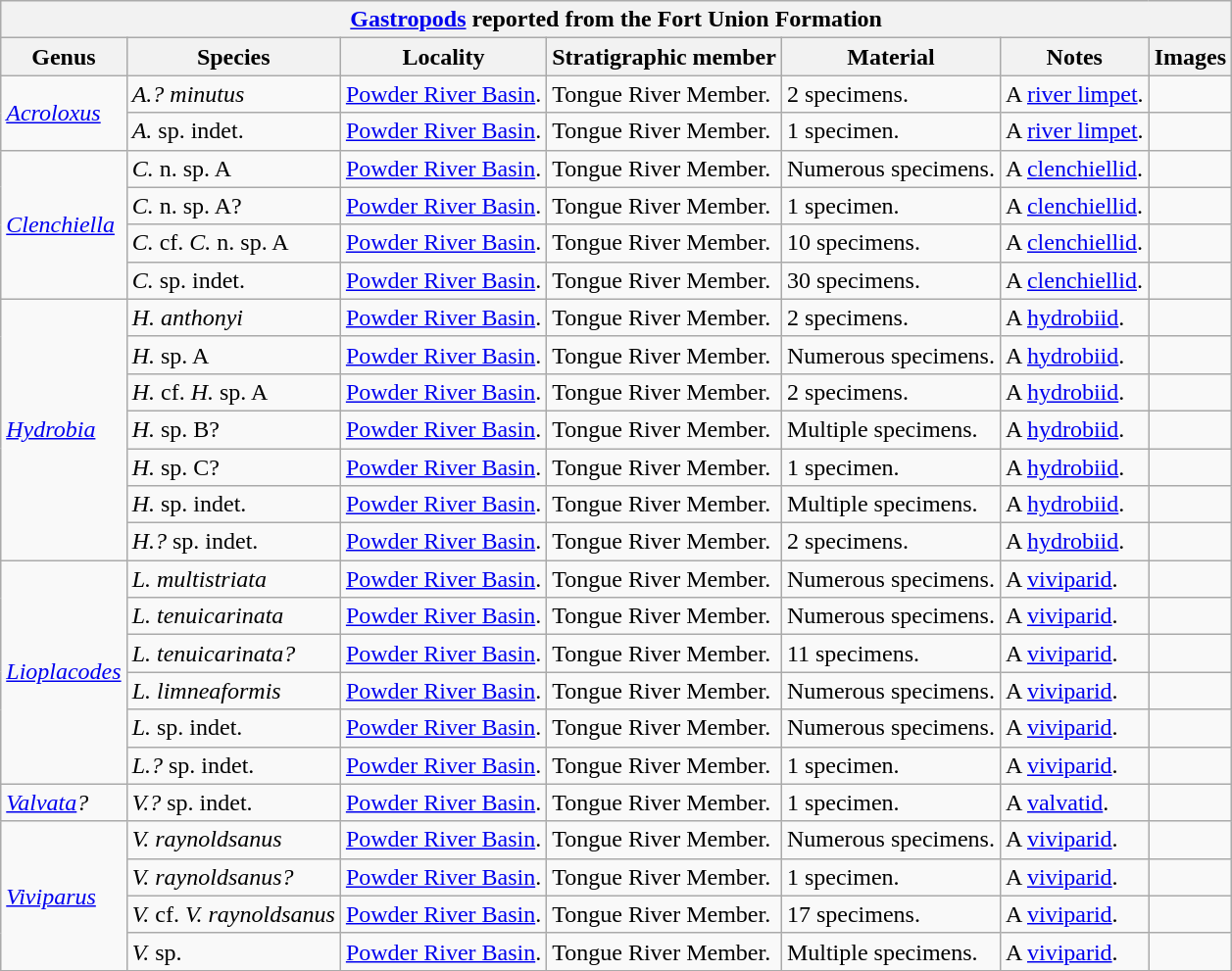<table class="wikitable" align="center">
<tr>
<th colspan="7" align="center"><strong><a href='#'>Gastropods</a> reported from the Fort Union Formation</strong></th>
</tr>
<tr>
<th>Genus</th>
<th>Species</th>
<th>Locality</th>
<th><strong>Stratigraphic member</strong></th>
<th><strong>Material</strong></th>
<th>Notes</th>
<th>Images</th>
</tr>
<tr>
<td rowspan=2><em><a href='#'>Acroloxus</a></em></td>
<td><em>A.? minutus</em></td>
<td><a href='#'>Powder River Basin</a>.</td>
<td>Tongue River Member.</td>
<td>2 specimens.</td>
<td>A <a href='#'>river limpet</a>.</td>
<td></td>
</tr>
<tr>
<td><em>A.</em> sp. indet.</td>
<td><a href='#'>Powder River Basin</a>.</td>
<td>Tongue River Member.</td>
<td>1 specimen.</td>
<td>A <a href='#'>river limpet</a>.</td>
<td></td>
</tr>
<tr>
<td rowspan="4"><em><a href='#'>Clenchiella</a></em></td>
<td><em>C.</em> n. sp. A</td>
<td><a href='#'>Powder River Basin</a>.</td>
<td>Tongue River Member.</td>
<td>Numerous specimens.</td>
<td>A <a href='#'>clenchiellid</a>.</td>
<td></td>
</tr>
<tr>
<td><em>C.</em> n. sp. A?</td>
<td><a href='#'>Powder River Basin</a>.</td>
<td>Tongue River Member.</td>
<td>1 specimen.</td>
<td>A <a href='#'>clenchiellid</a>.</td>
<td></td>
</tr>
<tr>
<td><em>C.</em> cf. <em>C.</em> n. sp. A</td>
<td><a href='#'>Powder River Basin</a>.</td>
<td>Tongue River Member.</td>
<td>10 specimens.</td>
<td>A <a href='#'>clenchiellid</a>.</td>
<td></td>
</tr>
<tr>
<td><em>C.</em> sp. indet.</td>
<td><a href='#'>Powder River Basin</a>.</td>
<td>Tongue River Member.</td>
<td>30 specimens.</td>
<td>A <a href='#'>clenchiellid</a>.</td>
<td></td>
</tr>
<tr>
<td rowspan="7"><em><a href='#'>Hydrobia</a></em></td>
<td><em>H. anthonyi</em></td>
<td><a href='#'>Powder River Basin</a>.</td>
<td>Tongue River Member.</td>
<td>2 specimens.</td>
<td>A <a href='#'>hydrobiid</a>.</td>
<td></td>
</tr>
<tr>
<td><em>H.</em> sp. A</td>
<td><a href='#'>Powder River Basin</a>.</td>
<td>Tongue River Member.</td>
<td>Numerous specimens.</td>
<td>A <a href='#'>hydrobiid</a>.</td>
<td></td>
</tr>
<tr>
<td><em>H.</em> cf. <em>H.</em> sp. A</td>
<td><a href='#'>Powder River Basin</a>.</td>
<td>Tongue River Member.</td>
<td>2 specimens.</td>
<td>A <a href='#'>hydrobiid</a>.</td>
<td></td>
</tr>
<tr>
<td><em>H.</em> sp. B?</td>
<td><a href='#'>Powder River Basin</a>.</td>
<td>Tongue River Member.</td>
<td>Multiple specimens.</td>
<td>A <a href='#'>hydrobiid</a>.</td>
<td></td>
</tr>
<tr>
<td><em>H.</em> sp. C?</td>
<td><a href='#'>Powder River Basin</a>.</td>
<td>Tongue River Member.</td>
<td>1 specimen.</td>
<td>A <a href='#'>hydrobiid</a>.</td>
<td></td>
</tr>
<tr>
<td><em>H.</em> sp. indet.</td>
<td><a href='#'>Powder River Basin</a>.</td>
<td>Tongue River Member.</td>
<td>Multiple specimens.</td>
<td>A <a href='#'>hydrobiid</a>.</td>
<td></td>
</tr>
<tr>
<td><em>H.?</em> sp. indet.</td>
<td><a href='#'>Powder River Basin</a>.</td>
<td>Tongue River Member.</td>
<td>2 specimens.</td>
<td>A <a href='#'>hydrobiid</a>.</td>
<td></td>
</tr>
<tr>
<td rowspan="6"><em><a href='#'>Lioplacodes</a></em></td>
<td><em>L. multistriata</em></td>
<td><a href='#'>Powder River Basin</a>.</td>
<td>Tongue River Member.</td>
<td>Numerous specimens.</td>
<td>A <a href='#'>viviparid</a>.</td>
<td></td>
</tr>
<tr>
<td><em>L. tenuicarinata</em></td>
<td><a href='#'>Powder River Basin</a>.</td>
<td>Tongue River Member.</td>
<td>Numerous specimens.</td>
<td>A <a href='#'>viviparid</a>.</td>
<td></td>
</tr>
<tr>
<td><em>L. tenuicarinata?</em></td>
<td><a href='#'>Powder River Basin</a>.</td>
<td>Tongue River Member.</td>
<td>11 specimens.</td>
<td>A <a href='#'>viviparid</a>.</td>
<td></td>
</tr>
<tr>
<td><em>L. limneaformis</em></td>
<td><a href='#'>Powder River Basin</a>.</td>
<td>Tongue River Member.</td>
<td>Numerous specimens.</td>
<td>A <a href='#'>viviparid</a>.</td>
<td></td>
</tr>
<tr>
<td><em>L.</em> sp. indet.</td>
<td><a href='#'>Powder River Basin</a>.</td>
<td>Tongue River Member.</td>
<td>Numerous specimens.</td>
<td>A <a href='#'>viviparid</a>.</td>
<td></td>
</tr>
<tr>
<td><em>L.?</em> sp. indet.</td>
<td><a href='#'>Powder River Basin</a>.</td>
<td>Tongue River Member.</td>
<td>1 specimen.</td>
<td>A <a href='#'>viviparid</a>.</td>
<td></td>
</tr>
<tr>
<td><em><a href='#'>Valvata</a>?</em></td>
<td><em>V.?</em> sp. indet.</td>
<td><a href='#'>Powder River Basin</a>.</td>
<td>Tongue River Member.</td>
<td>1 specimen.</td>
<td>A <a href='#'>valvatid</a>.</td>
<td></td>
</tr>
<tr>
<td rowspan="4"><em><a href='#'>Viviparus</a></em></td>
<td><em>V. raynoldsanus</em></td>
<td><a href='#'>Powder River Basin</a>.</td>
<td>Tongue River Member.</td>
<td>Numerous specimens.</td>
<td>A <a href='#'>viviparid</a>.</td>
<td></td>
</tr>
<tr>
<td><em>V. raynoldsanus?</em></td>
<td><a href='#'>Powder River Basin</a>.</td>
<td>Tongue River Member.</td>
<td>1 specimen.</td>
<td>A <a href='#'>viviparid</a>.</td>
<td></td>
</tr>
<tr>
<td><em>V.</em> cf. <em>V. raynoldsanus</em></td>
<td><a href='#'>Powder River Basin</a>.</td>
<td>Tongue River Member.</td>
<td>17 specimens.</td>
<td>A <a href='#'>viviparid</a>.</td>
<td></td>
</tr>
<tr>
<td><em>V.</em> sp.</td>
<td><a href='#'>Powder River Basin</a>.</td>
<td>Tongue River Member.</td>
<td>Multiple specimens.</td>
<td>A <a href='#'>viviparid</a>.</td>
<td></td>
</tr>
<tr>
</tr>
</table>
